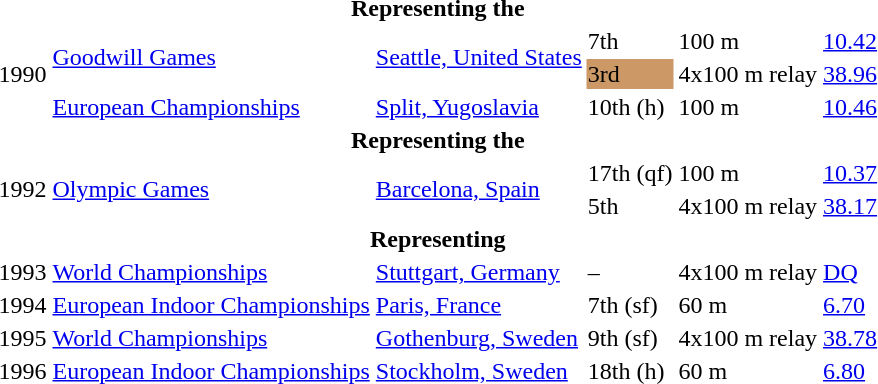<table>
<tr>
<th colspan="6">Representing the </th>
</tr>
<tr>
<td rowspan=3>1990</td>
<td rowspan=2><a href='#'>Goodwill Games</a></td>
<td rowspan=2><a href='#'>Seattle, United States</a></td>
<td>7th</td>
<td>100 m</td>
<td><a href='#'>10.42</a></td>
</tr>
<tr>
<td bgcolor=cc9966>3rd</td>
<td>4x100 m relay</td>
<td><a href='#'>38.96</a></td>
</tr>
<tr>
<td><a href='#'>European Championships</a></td>
<td><a href='#'>Split, Yugoslavia</a></td>
<td>10th (h)</td>
<td>100 m</td>
<td><a href='#'>10.46</a></td>
</tr>
<tr>
<th colspan="6">Representing the </th>
</tr>
<tr>
<td rowspan=2>1992</td>
<td rowspan=2><a href='#'>Olympic Games</a></td>
<td rowspan=2><a href='#'>Barcelona, Spain</a></td>
<td>17th (qf)</td>
<td>100 m</td>
<td><a href='#'>10.37</a></td>
</tr>
<tr>
<td>5th</td>
<td>4x100 m relay</td>
<td><a href='#'>38.17</a></td>
</tr>
<tr>
<th colspan="6">Representing </th>
</tr>
<tr>
<td>1993</td>
<td><a href='#'>World Championships</a></td>
<td><a href='#'>Stuttgart, Germany</a></td>
<td>–</td>
<td>4x100 m relay</td>
<td><a href='#'>DQ</a></td>
</tr>
<tr>
<td>1994</td>
<td><a href='#'>European Indoor Championships</a></td>
<td><a href='#'>Paris, France</a></td>
<td>7th (sf)</td>
<td>60 m</td>
<td><a href='#'>6.70</a></td>
</tr>
<tr>
<td>1995</td>
<td><a href='#'>World Championships</a></td>
<td><a href='#'>Gothenburg, Sweden</a></td>
<td>9th (sf)</td>
<td>4x100 m relay</td>
<td><a href='#'>38.78</a></td>
</tr>
<tr>
<td>1996</td>
<td><a href='#'>European Indoor Championships</a></td>
<td><a href='#'>Stockholm, Sweden</a></td>
<td>18th (h)</td>
<td>60 m</td>
<td><a href='#'>6.80</a></td>
</tr>
</table>
